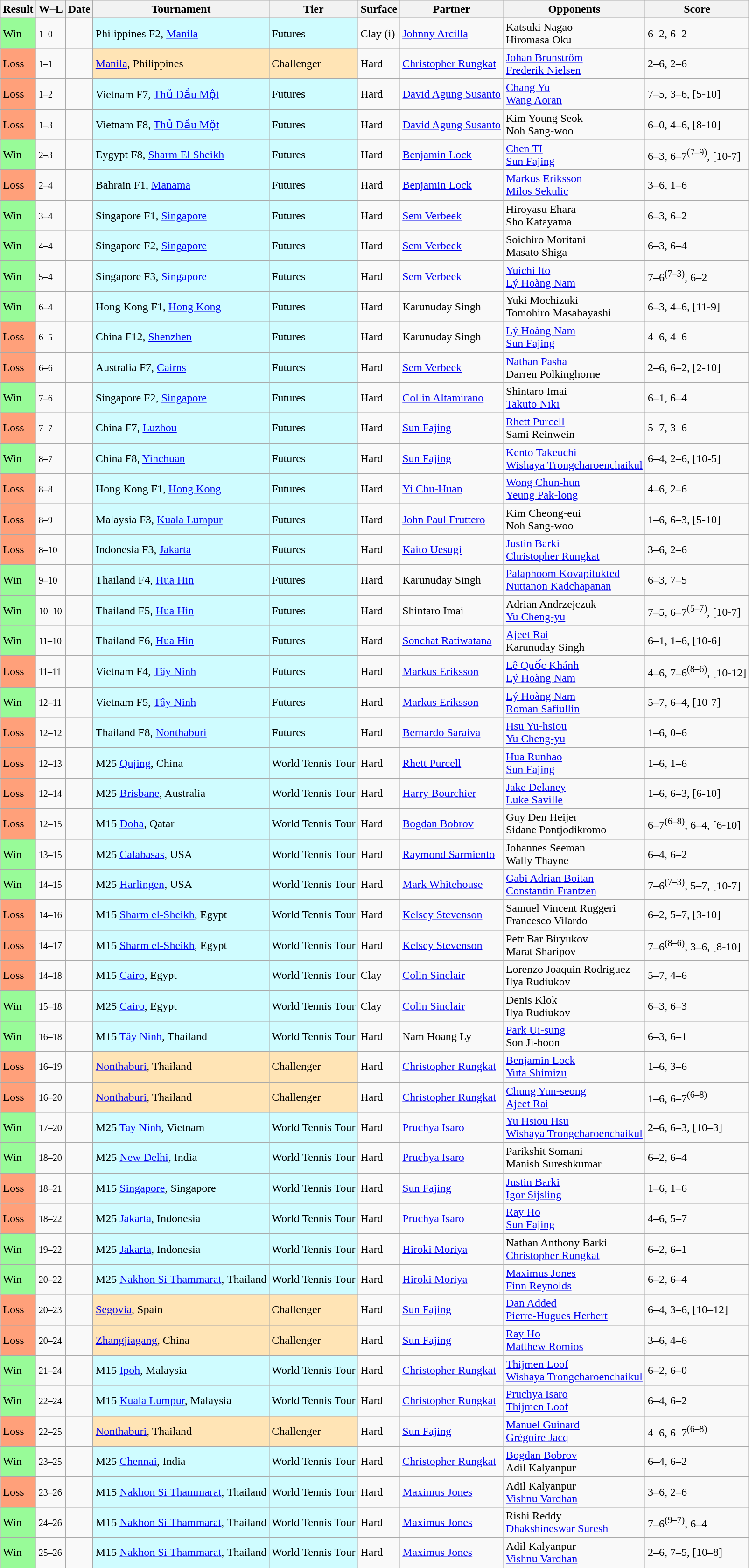<table class="sortable wikitable">
<tr>
<th>Result</th>
<th class="unsortable">W–L</th>
<th>Date</th>
<th>Tournament</th>
<th>Tier</th>
<th>Surface</th>
<th>Partner</th>
<th>Opponents</th>
<th class="unsortable">Score</th>
</tr>
<tr>
<td bgcolor="98FB98">Win</td>
<td><small>1–0</small></td>
<td></td>
<td style="background:#cffcff;">Philippines F2, <a href='#'>Manila</a></td>
<td style="background:#cffcff;">Futures</td>
<td>Clay (i)</td>
<td> <a href='#'>Johnny Arcilla</a></td>
<td> Katsuki Nagao<br> Hiromasa Oku</td>
<td>6–2, 6–2</td>
</tr>
<tr>
<td bgcolor="FFA07A">Loss</td>
<td><small>1–1</small></td>
<td><a href='#'></a></td>
<td style="background:moccasin;"><a href='#'>Manila</a>, Philippines</td>
<td style="background:moccasin;">Challenger</td>
<td>Hard</td>
<td> <a href='#'>Christopher Rungkat</a></td>
<td> <a href='#'>Johan Brunström</a><br> <a href='#'>Frederik Nielsen</a></td>
<td>2–6, 2–6</td>
</tr>
<tr>
<td bgcolor="FFA07A">Loss</td>
<td><small>1–2</small></td>
<td></td>
<td style="background:#cffcff;">Vietnam F7, <a href='#'>Thủ Dầu Một</a></td>
<td style="background:#cffcff;">Futures</td>
<td>Hard</td>
<td> <a href='#'>David Agung Susanto</a></td>
<td> <a href='#'>Chang Yu</a><br> <a href='#'>Wang Aoran</a></td>
<td>7–5, 3–6, [5-10]</td>
</tr>
<tr>
<td bgcolor="FFA07A">Loss</td>
<td><small>1–3</small></td>
<td></td>
<td style="background:#cffcff;">Vietnam F8, <a href='#'>Thủ Dầu Một</a></td>
<td style="background:#cffcff;">Futures</td>
<td>Hard</td>
<td> <a href='#'>David Agung Susanto</a></td>
<td> Kim Young Seok<br> Noh Sang-woo</td>
<td>6–0, 4–6, [8-10]</td>
</tr>
<tr>
<td bgcolor="98FB98">Win</td>
<td><small>2–3</small></td>
<td></td>
<td style="background:#cffcff;">Eygypt F8, <a href='#'>Sharm El Sheikh</a></td>
<td style="background:#cffcff;">Futures</td>
<td>Hard</td>
<td> <a href='#'>Benjamin Lock</a></td>
<td> <a href='#'>Chen TI</a><br> <a href='#'>Sun Fajing</a></td>
<td>6–3, 6–7<sup>(7–9)</sup>, [10-7]</td>
</tr>
<tr>
<td bgcolor="FFA07A">Loss</td>
<td><small>2–4</small></td>
<td></td>
<td style="background:#cffcff;">Bahrain F1, <a href='#'>Manama</a></td>
<td style="background:#cffcff;">Futures</td>
<td>Hard</td>
<td> <a href='#'>Benjamin Lock</a></td>
<td> <a href='#'>Markus Eriksson</a><br> <a href='#'>Milos Sekulic</a></td>
<td>3–6, 1–6</td>
</tr>
<tr>
<td bgcolor="98FB98">Win</td>
<td><small>3–4</small></td>
<td></td>
<td style="background:#cffcff;">Singapore F1, <a href='#'>Singapore</a></td>
<td style="background:#cffcff;">Futures</td>
<td>Hard</td>
<td> <a href='#'>Sem Verbeek</a></td>
<td> Hiroyasu Ehara<br> Sho Katayama</td>
<td>6–3, 6–2</td>
</tr>
<tr>
<td bgcolor="98FB98">Win</td>
<td><small>4–4</small></td>
<td></td>
<td style="background:#cffcff;">Singapore F2, <a href='#'>Singapore</a></td>
<td style="background:#cffcff;">Futures</td>
<td>Hard</td>
<td> <a href='#'>Sem Verbeek</a></td>
<td> Soichiro Moritani<br> Masato Shiga</td>
<td>6–3, 6–4</td>
</tr>
<tr>
<td bgcolor="98FB98">Win</td>
<td><small>5–4</small></td>
<td></td>
<td style="background:#cffcff;">Singapore F3, <a href='#'>Singapore</a></td>
<td style="background:#cffcff;">Futures</td>
<td>Hard</td>
<td> <a href='#'>Sem Verbeek</a></td>
<td> <a href='#'>Yuichi Ito</a><br> <a href='#'>Lý Hoàng Nam</a></td>
<td>7–6<sup>(7–3)</sup>, 6–2</td>
</tr>
<tr>
<td bgcolor="98FB98">Win</td>
<td><small>6–4</small></td>
<td></td>
<td style="background:#cffcff;">Hong Kong F1, <a href='#'>Hong Kong</a></td>
<td style="background:#cffcff;">Futures</td>
<td>Hard</td>
<td> Karunuday Singh</td>
<td> Yuki Mochizuki<br> Tomohiro Masabayashi</td>
<td>6–3, 4–6, [11-9]</td>
</tr>
<tr>
<td bgcolor="FFA07A">Loss</td>
<td><small>6–5</small></td>
<td></td>
<td style="background:#cffcff;">China F12, <a href='#'>Shenzhen</a></td>
<td style="background:#cffcff;">Futures</td>
<td>Hard</td>
<td> Karunuday Singh</td>
<td> <a href='#'>Lý Hoàng Nam</a><br> <a href='#'>Sun Fajing</a></td>
<td>4–6, 4–6</td>
</tr>
<tr>
<td bgcolor="FFA07A">Loss</td>
<td><small>6–6</small></td>
<td></td>
<td style="background:#cffcff;">Australia F7, <a href='#'>Cairns</a></td>
<td style="background:#cffcff;">Futures</td>
<td>Hard</td>
<td> <a href='#'>Sem Verbeek</a></td>
<td> <a href='#'>Nathan Pasha</a><br> Darren Polkinghorne</td>
<td>2–6, 6–2, [2-10]</td>
</tr>
<tr>
<td bgcolor="98FB98">Win</td>
<td><small>7–6</small></td>
<td></td>
<td style="background:#cffcff;">Singapore F2, <a href='#'>Singapore</a></td>
<td style="background:#cffcff;">Futures</td>
<td>Hard</td>
<td> <a href='#'>Collin Altamirano</a></td>
<td> Shintaro Imai<br> <a href='#'>Takuto Niki</a></td>
<td>6–1, 6–4</td>
</tr>
<tr>
<td bgcolor="FFA07A">Loss</td>
<td><small>7–7</small></td>
<td></td>
<td style="background:#cffcff;">China F7, <a href='#'>Luzhou</a></td>
<td style="background:#cffcff;">Futures</td>
<td>Hard</td>
<td> <a href='#'>Sun Fajing</a></td>
<td> <a href='#'>Rhett Purcell</a><br> Sami Reinwein</td>
<td>5–7, 3–6</td>
</tr>
<tr>
<td bgcolor="98FB98">Win</td>
<td><small>8–7</small></td>
<td></td>
<td style="background:#cffcff;">China F8, <a href='#'>Yinchuan</a></td>
<td style="background:#cffcff;">Futures</td>
<td>Hard</td>
<td> <a href='#'>Sun Fajing</a></td>
<td> <a href='#'>Kento Takeuchi</a><br> <a href='#'>Wishaya Trongcharoenchaikul</a></td>
<td>6–4, 2–6, [10-5]</td>
</tr>
<tr>
<td bgcolor="FFA07A">Loss</td>
<td><small>8–8</small></td>
<td></td>
<td style="background:#cffcff;">Hong Kong F1, <a href='#'>Hong Kong</a></td>
<td style="background:#cffcff;">Futures</td>
<td>Hard</td>
<td> <a href='#'>Yi Chu-Huan</a></td>
<td> <a href='#'>Wong Chun-hun</a><br> <a href='#'>Yeung Pak-long</a></td>
<td>4–6, 2–6</td>
</tr>
<tr>
<td bgcolor="FFA07A">Loss</td>
<td><small>8–9</small></td>
<td></td>
<td style="background:#cffcff;">Malaysia F3, <a href='#'>Kuala Lumpur</a></td>
<td style="background:#cffcff;">Futures</td>
<td>Hard</td>
<td> <a href='#'>John Paul Fruttero</a></td>
<td> Kim Cheong-eui<br> Noh Sang-woo</td>
<td>1–6, 6–3, [5-10]</td>
</tr>
<tr>
<td bgcolor="FFA07A">Loss</td>
<td><small>8–10</small></td>
<td></td>
<td style="background:#cffcff;">Indonesia F3, <a href='#'>Jakarta</a></td>
<td style="background:#cffcff;">Futures</td>
<td>Hard</td>
<td> <a href='#'>Kaito Uesugi</a></td>
<td> <a href='#'>Justin Barki</a><br> <a href='#'>Christopher Rungkat</a></td>
<td>3–6, 2–6</td>
</tr>
<tr>
<td bgcolor="98FB98">Win</td>
<td><small>9–10</small></td>
<td></td>
<td style="background:#cffcff;">Thailand F4, <a href='#'>Hua Hin</a></td>
<td style="background:#cffcff;">Futures</td>
<td>Hard</td>
<td> Karunuday Singh</td>
<td> <a href='#'>Palaphoom Kovapitukted</a><br> <a href='#'>Nuttanon Kadchapanan</a></td>
<td>6–3, 7–5</td>
</tr>
<tr>
<td bgcolor="98FB98">Win</td>
<td><small>10–10</small></td>
<td></td>
<td style="background:#cffcff;">Thailand F5, <a href='#'>Hua Hin</a></td>
<td style="background:#cffcff;">Futures</td>
<td>Hard</td>
<td> Shintaro Imai</td>
<td> Adrian Andrzejczuk<br> <a href='#'>Yu Cheng-yu</a></td>
<td>7–5, 6–7<sup>(5–7)</sup>, [10-7]</td>
</tr>
<tr>
<td bgcolor="98FB98">Win</td>
<td><small>11–10</small></td>
<td></td>
<td style="background:#cffcff;">Thailand F6, <a href='#'>Hua Hin</a></td>
<td style="background:#cffcff;">Futures</td>
<td>Hard</td>
<td> <a href='#'>Sonchat Ratiwatana</a></td>
<td> <a href='#'>Ajeet Rai</a><br> Karunuday Singh</td>
<td>6–1, 1–6, [10-6]</td>
</tr>
<tr>
<td bgcolor="FFA07A">Loss</td>
<td><small>11–11</small></td>
<td></td>
<td style="background:#cffcff;">Vietnam F4, <a href='#'>Tây Ninh</a></td>
<td style="background:#cffcff;">Futures</td>
<td>Hard</td>
<td> <a href='#'>Markus Eriksson</a></td>
<td> <a href='#'>Lê Quốc Khánh</a><br> <a href='#'>Lý Hoàng Nam</a></td>
<td>4–6, 7–6<sup>(8–6)</sup>, [10-12]</td>
</tr>
<tr>
<td bgcolor="98FB98">Win</td>
<td><small>12–11</small></td>
<td></td>
<td style="background:#cffcff;">Vietnam F5, <a href='#'>Tây Ninh</a></td>
<td style="background:#cffcff;">Futures</td>
<td>Hard</td>
<td> <a href='#'>Markus Eriksson</a></td>
<td> <a href='#'>Lý Hoàng Nam</a><br> <a href='#'>Roman Safiullin</a></td>
<td>5–7, 6–4, [10-7]</td>
</tr>
<tr>
<td bgcolor="FFA07A">Loss</td>
<td><small>12–12</small></td>
<td></td>
<td style="background:#cffcff;">Thailand F8, <a href='#'>Nonthaburi</a></td>
<td style="background:#cffcff;">Futures</td>
<td>Hard</td>
<td> <a href='#'>Bernardo Saraiva</a></td>
<td> <a href='#'>Hsu Yu-hsiou</a><br> <a href='#'>Yu Cheng-yu</a></td>
<td>1–6, 0–6</td>
</tr>
<tr>
<td bgcolor="FFA07A">Loss</td>
<td><small>12–13</small></td>
<td></td>
<td style="background:#cffcff;">M25 <a href='#'>Qujing</a>, China</td>
<td style="background:#cffcff;">World Tennis Tour</td>
<td>Hard</td>
<td> <a href='#'>Rhett Purcell</a></td>
<td> <a href='#'>Hua Runhao</a><br> <a href='#'>Sun Fajing</a></td>
<td>1–6, 1–6</td>
</tr>
<tr>
<td bgcolor="FFA07A">Loss</td>
<td><small>12–14</small></td>
<td></td>
<td style="background:#cffcff;">M25 <a href='#'>Brisbane</a>, Australia</td>
<td style="background:#cffcff;">World Tennis Tour</td>
<td>Hard</td>
<td> <a href='#'>Harry Bourchier</a></td>
<td> <a href='#'>Jake Delaney</a><br> <a href='#'>Luke Saville</a></td>
<td>1–6, 6–3, [6-10]</td>
</tr>
<tr>
<td bgcolor="FFA07A">Loss</td>
<td><small>12–15</small></td>
<td></td>
<td style="background:#cffcff;">M15 <a href='#'>Doha</a>, Qatar</td>
<td style="background:#cffcff;">World Tennis Tour</td>
<td>Hard</td>
<td> <a href='#'>Bogdan Bobrov</a></td>
<td> Guy Den Heijer<br> Sidane Pontjodikromo</td>
<td>6–7<sup>(6–8)</sup>, 6–4, [6-10]</td>
</tr>
<tr>
<td bgcolor="98FB98">Win</td>
<td><small>13–15</small></td>
<td></td>
<td style="background:#cffcff;">M25 <a href='#'>Calabasas</a>, USA</td>
<td style="background:#cffcff;">World Tennis Tour</td>
<td>Hard</td>
<td> <a href='#'>Raymond Sarmiento</a></td>
<td> Johannes Seeman<br> Wally Thayne</td>
<td>6–4, 6–2</td>
</tr>
<tr>
<td bgcolor="98FB98">Win</td>
<td><small>14–15</small></td>
<td></td>
<td style="background:#cffcff;">M25 <a href='#'>Harlingen</a>, USA</td>
<td style="background:#cffcff;">World Tennis Tour</td>
<td>Hard</td>
<td> <a href='#'>Mark Whitehouse</a></td>
<td> <a href='#'>Gabi Adrian Boitan</a><br> <a href='#'>Constantin Frantzen</a></td>
<td>7–6<sup>(7–3)</sup>, 5–7, [10-7]</td>
</tr>
<tr>
<td bgcolor="FFA07A">Loss</td>
<td><small>14–16</small></td>
<td></td>
<td style="background:#cffcff;">M15 <a href='#'>Sharm el-Sheikh</a>, Egypt</td>
<td style="background:#cffcff;">World Tennis Tour</td>
<td>Hard</td>
<td> <a href='#'>Kelsey Stevenson</a></td>
<td> Samuel Vincent Ruggeri<br> Francesco Vilardo</td>
<td>6–2, 5–7, [3-10]</td>
</tr>
<tr>
<td bgcolor="FFA07A">Loss</td>
<td><small>14–17</small></td>
<td></td>
<td style="background:#cffcff;">M15 <a href='#'>Sharm el-Sheikh</a>, Egypt</td>
<td style="background:#cffcff;">World Tennis Tour</td>
<td>Hard</td>
<td> <a href='#'>Kelsey Stevenson</a></td>
<td> Petr Bar Biryukov<br> Marat Sharipov</td>
<td>7–6<sup>(8–6)</sup>, 3–6, [8-10]</td>
</tr>
<tr>
<td bgcolor="FFA07A">Loss</td>
<td><small>14–18</small></td>
<td></td>
<td style="background:#cffcff;">M15 <a href='#'>Cairo</a>, Egypt</td>
<td style="background:#cffcff;">World Tennis Tour</td>
<td>Clay</td>
<td> <a href='#'>Colin Sinclair</a></td>
<td> Lorenzo Joaquin Rodriguez<br> Ilya Rudiukov</td>
<td>5–7, 4–6</td>
</tr>
<tr>
<td bgcolor="98FB98">Win</td>
<td><small>15–18</small></td>
<td></td>
<td style="background:#cffcff;">M25 <a href='#'>Cairo</a>, Egypt</td>
<td style="background:#cffcff;">World Tennis Tour</td>
<td>Clay</td>
<td> <a href='#'>Colin Sinclair</a></td>
<td> Denis Klok<br> Ilya Rudiukov</td>
<td>6–3, 6–3</td>
</tr>
<tr>
<td bgcolor="98FB98">Win</td>
<td><small>16–18</small></td>
<td></td>
<td style="background:#cffcff;">M15 <a href='#'>Tây Ninh</a>, Thailand</td>
<td style="background:#cffcff;">World Tennis Tour</td>
<td>Hard</td>
<td> Nam Hoang Ly</td>
<td> <a href='#'>Park Ui-sung</a><br> Son Ji-hoon</td>
<td>6–3, 6–1</td>
</tr>
<tr>
<td bgcolor="FFA07A">Loss</td>
<td><small>16–19</small></td>
<td><a href='#'></a></td>
<td style="background:moccasin;"><a href='#'>Nonthaburi</a>, Thailand</td>
<td style="background:moccasin;">Challenger</td>
<td>Hard</td>
<td> <a href='#'>Christopher Rungkat</a></td>
<td> <a href='#'>Benjamin Lock</a><br> <a href='#'>Yuta Shimizu</a></td>
<td>1–6, 3–6</td>
</tr>
<tr>
<td bgcolor="FFA07A">Loss</td>
<td><small>16–20</small></td>
<td><a href='#'></a></td>
<td style="background:moccasin;"><a href='#'>Nonthaburi</a>, Thailand</td>
<td style="background:moccasin;">Challenger</td>
<td>Hard</td>
<td> <a href='#'>Christopher Rungkat</a></td>
<td> <a href='#'>Chung Yun-seong</a><br> <a href='#'>Ajeet Rai</a></td>
<td>1–6, 6–7<sup>(6–8)</sup></td>
</tr>
<tr>
<td bgcolor="98FB98">Win</td>
<td><small>17–20</small></td>
<td></td>
<td style="background:#cffcff;">M25 <a href='#'>Tay Ninh</a>, Vietnam</td>
<td style="background:#cffcff;">World Tennis Tour</td>
<td>Hard</td>
<td> <a href='#'>Pruchya Isaro</a></td>
<td> <a href='#'>Yu Hsiou Hsu</a><br> <a href='#'>Wishaya Trongcharoenchaikul</a></td>
<td>2–6, 6–3, [10–3]</td>
</tr>
<tr>
<td bgcolor="98FB98">Win</td>
<td><small>18–20</small></td>
<td></td>
<td style="background:#cffcff;">M25 <a href='#'>New Delhi</a>, India</td>
<td style="background:#cffcff;">World Tennis Tour</td>
<td>Hard</td>
<td> <a href='#'>Pruchya Isaro</a></td>
<td> Parikshit Somani<br> Manish Sureshkumar</td>
<td>6–2, 6–4</td>
</tr>
<tr>
<td bgcolor="FFA07A">Loss</td>
<td><small>18–21</small></td>
<td></td>
<td style="background:#cffcff;">M15 <a href='#'>Singapore</a>, Singapore</td>
<td style="background:#cffcff;">World Tennis Tour</td>
<td>Hard</td>
<td> <a href='#'>Sun Fajing</a></td>
<td> <a href='#'>Justin Barki</a><br> <a href='#'>Igor Sijsling</a></td>
<td>1–6, 1–6</td>
</tr>
<tr>
<td bgcolor="FFA07A">Loss</td>
<td><small>18–22</small></td>
<td></td>
<td style="background:#cffcff;">M25 <a href='#'>Jakarta</a>, Indonesia</td>
<td style="background:#cffcff;">World Tennis Tour</td>
<td>Hard</td>
<td> <a href='#'>Pruchya Isaro</a></td>
<td> <a href='#'>Ray Ho</a><br> <a href='#'>Sun Fajing</a></td>
<td>4–6, 5–7</td>
</tr>
<tr>
<td bgcolor="98FB98">Win</td>
<td><small>19–22</small></td>
<td></td>
<td style="background:#cffcff;">M25 <a href='#'>Jakarta</a>, Indonesia</td>
<td style="background:#cffcff;">World Tennis Tour</td>
<td>Hard</td>
<td> <a href='#'>Hiroki Moriya</a></td>
<td> Nathan Anthony Barki<br> <a href='#'>Christopher Rungkat</a></td>
<td>6–2, 6–1</td>
</tr>
<tr>
<td bgcolor="98FB98">Win</td>
<td><small>20–22</small></td>
<td></td>
<td style="background:#cffcff;">M25 <a href='#'>Nakhon Si Thammarat</a>, Thailand</td>
<td style="background:#cffcff;">World Tennis Tour</td>
<td>Hard</td>
<td> <a href='#'>Hiroki Moriya</a></td>
<td> <a href='#'>Maximus Jones</a><br> <a href='#'>Finn Reynolds</a></td>
<td>6–2, 6–4</td>
</tr>
<tr>
<td bgcolor="FFA07A">Loss</td>
<td><small>20–23</small></td>
<td><a href='#'></a></td>
<td style="background:moccasin;"><a href='#'>Segovia</a>, Spain</td>
<td style="background:moccasin;">Challenger</td>
<td>Hard</td>
<td> <a href='#'>Sun Fajing</a></td>
<td> <a href='#'>Dan Added</a><br> <a href='#'>Pierre-Hugues Herbert</a></td>
<td>6–4, 3–6, [10–12]</td>
</tr>
<tr>
<td bgcolor="FFA07A">Loss</td>
<td><small>20–24</small></td>
<td><a href='#'></a></td>
<td style="background:moccasin;"><a href='#'>Zhangjiagang</a>, China</td>
<td style="background:moccasin;">Challenger</td>
<td>Hard</td>
<td> <a href='#'>Sun Fajing</a></td>
<td> <a href='#'>Ray Ho</a><br> <a href='#'>Matthew Romios</a></td>
<td>3–6, 4–6</td>
</tr>
<tr>
<td bgcolor="98FB98">Win</td>
<td><small>21–24</small></td>
<td></td>
<td style="background:#cffcff;">M15 <a href='#'>Ipoh</a>, Malaysia</td>
<td style="background:#cffcff;">World Tennis Tour</td>
<td>Hard</td>
<td> <a href='#'>Christopher Rungkat</a></td>
<td> <a href='#'>Thijmen Loof</a><br> <a href='#'>Wishaya Trongcharoenchaikul</a></td>
<td>6–2, 6–0</td>
</tr>
<tr>
<td bgcolor="98FB98">Win</td>
<td><small>22–24</small></td>
<td></td>
<td style="background:#cffcff;">M15 <a href='#'>Kuala Lumpur</a>, Malaysia</td>
<td style="background:#cffcff;">World Tennis Tour</td>
<td>Hard</td>
<td> <a href='#'>Christopher Rungkat</a></td>
<td> <a href='#'>Pruchya Isaro</a><br> <a href='#'>Thijmen Loof</a></td>
<td>6–4, 6–2</td>
</tr>
<tr>
<td bgcolor="FFA07A">Loss</td>
<td><small>22–25</small></td>
<td><a href='#'></a></td>
<td style="background:moccasin;"><a href='#'>Nonthaburi</a>, Thailand</td>
<td style="background:moccasin;">Challenger</td>
<td>Hard</td>
<td> <a href='#'>Sun Fajing</a></td>
<td> <a href='#'>Manuel Guinard</a><br> <a href='#'>Grégoire Jacq</a></td>
<td>4–6, 6–7<sup>(6–8)</sup></td>
</tr>
<tr>
<td bgcolor="98FB98">Win</td>
<td><small>23–25</small></td>
<td></td>
<td style="background:#cffcff;">M25 <a href='#'>Chennai</a>, India</td>
<td style="background:#cffcff;">World Tennis Tour</td>
<td>Hard</td>
<td> <a href='#'>Christopher Rungkat</a></td>
<td> <a href='#'>Bogdan Bobrov</a><br> Adil Kalyanpur</td>
<td>6–4, 6–2</td>
</tr>
<tr>
<td bgcolor="FFA07A">Loss</td>
<td><small>23–26</small></td>
<td></td>
<td style="background:#cffcff;">M15 <a href='#'>Nakhon Si Thammarat</a>, Thailand</td>
<td style="background:#cffcff;">World Tennis Tour</td>
<td>Hard</td>
<td> <a href='#'>Maximus Jones</a></td>
<td> Adil Kalyanpur<br> <a href='#'>Vishnu Vardhan</a></td>
<td>3–6, 2–6</td>
</tr>
<tr>
<td bgcolor="98FB98">Win</td>
<td><small>24–26</small></td>
<td></td>
<td style="background:#cffcff;">M15 <a href='#'>Nakhon Si Thammarat</a>, Thailand</td>
<td style="background:#cffcff;">World Tennis Tour</td>
<td>Hard</td>
<td> <a href='#'>Maximus Jones</a></td>
<td> Rishi Reddy<br> <a href='#'>Dhakshineswar Suresh</a></td>
<td>7–6<sup>(9–7)</sup>, 6–4</td>
</tr>
<tr>
<td bgcolor="98FB98">Win</td>
<td><small>25–26</small></td>
<td></td>
<td style="background:#cffcff;">M15 <a href='#'>Nakhon Si Thammarat</a>, Thailand</td>
<td style="background:#cffcff;">World Tennis Tour</td>
<td>Hard</td>
<td> <a href='#'>Maximus Jones</a></td>
<td> Adil Kalyanpur<br> <a href='#'>Vishnu Vardhan</a></td>
<td>2–6, 7–5, [10–8]</td>
</tr>
</table>
